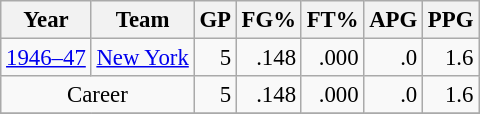<table class="wikitable sortable" style="font-size:95%; text-align:right;">
<tr>
<th>Year</th>
<th>Team</th>
<th>GP</th>
<th>FG%</th>
<th>FT%</th>
<th>APG</th>
<th>PPG</th>
</tr>
<tr>
<td style="text-align:left;"><a href='#'>1946–47</a></td>
<td style="text-align:left;"><a href='#'>New York</a></td>
<td>5</td>
<td>.148</td>
<td>.000</td>
<td>.0</td>
<td>1.6</td>
</tr>
<tr>
<td style="text-align:center;" colspan="2">Career</td>
<td>5</td>
<td>.148</td>
<td>.000</td>
<td>.0</td>
<td>1.6</td>
</tr>
<tr>
</tr>
</table>
